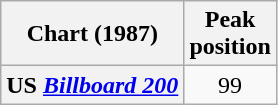<table class="wikitable sortable plainrowheaders">
<tr>
<th>Chart (1987)</th>
<th>Peak<br>position</th>
</tr>
<tr>
<th scope=row>US <em><a href='#'>Billboard 200</a></em></th>
<td align="center">99</td>
</tr>
</table>
